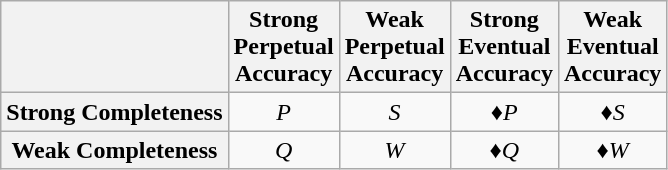<table class="wikitable" style="text-align:center;">
<tr>
<th></th>
<th>Strong<br>Perpetual<br>Accuracy</th>
<th>Weak<br>Perpetual<br>Accuracy</th>
<th>Strong<br>Eventual<br>Accuracy</th>
<th>Weak<br>Eventual<br>Accuracy</th>
</tr>
<tr>
<th>Strong Completeness</th>
<td><em>P</em></td>
<td><em>S</em></td>
<td><em>♦P</em></td>
<td><em>♦S</em></td>
</tr>
<tr>
<th>Weak Completeness</th>
<td><em>Q</em></td>
<td><em>W</em></td>
<td><em>♦Q</em></td>
<td><em>♦W</em></td>
</tr>
</table>
